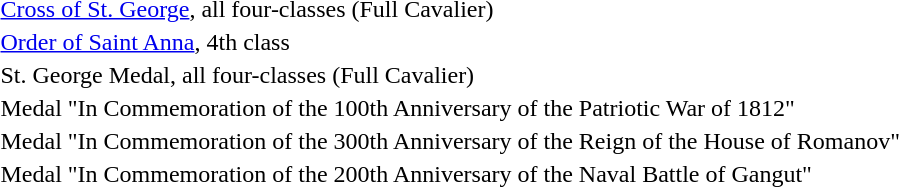<table>
<tr>
<td></td>
<td><a href='#'>Cross of St. George</a>, all four-classes (Full Cavalier)</td>
</tr>
<tr>
<td></td>
<td><a href='#'>Order of Saint Anna</a>, 4th class</td>
</tr>
<tr>
<td></td>
<td>St. George Medal, all four-classes (Full Cavalier)</td>
</tr>
<tr>
<td></td>
<td>Medal "In Commemoration of the 100th Anniversary of the Patriotic War of 1812"</td>
</tr>
<tr>
<td></td>
<td>Medal "In Commemoration of the 300th Anniversary of the Reign of the House of Romanov"</td>
</tr>
<tr>
<td></td>
<td>Medal "In Commemoration of the 200th Anniversary of the Naval Battle of Gangut"</td>
</tr>
<tr>
</tr>
</table>
